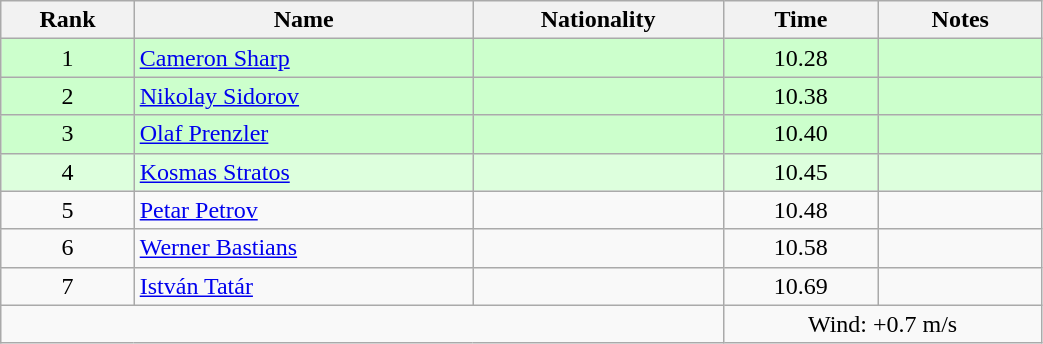<table class="wikitable sortable" style="text-align:center;width: 55%">
<tr>
<th>Rank</th>
<th>Name</th>
<th>Nationality</th>
<th>Time</th>
<th>Notes</th>
</tr>
<tr bgcolor=ccffcc>
<td>1</td>
<td align=left><a href='#'>Cameron Sharp</a></td>
<td align=left></td>
<td>10.28</td>
<td></td>
</tr>
<tr bgcolor=ccffcc>
<td>2</td>
<td align=left><a href='#'>Nikolay Sidorov</a></td>
<td align=left></td>
<td>10.38</td>
<td></td>
</tr>
<tr bgcolor=ccffcc>
<td>3</td>
<td align=left><a href='#'>Olaf Prenzler</a></td>
<td align=left></td>
<td>10.40</td>
<td></td>
</tr>
<tr bgcolor=ddffdd>
<td>4</td>
<td align=left><a href='#'>Kosmas Stratos</a></td>
<td align=left></td>
<td>10.45</td>
<td></td>
</tr>
<tr>
<td>5</td>
<td align=left><a href='#'>Petar Petrov</a></td>
<td align=left></td>
<td>10.48</td>
<td></td>
</tr>
<tr>
<td>6</td>
<td align=left><a href='#'>Werner Bastians</a></td>
<td align=left></td>
<td>10.58</td>
<td></td>
</tr>
<tr>
<td>7</td>
<td align=left><a href='#'>István Tatár</a></td>
<td align=left></td>
<td>10.69</td>
<td></td>
</tr>
<tr>
<td colspan="3"></td>
<td colspan="2">Wind: +0.7 m/s</td>
</tr>
</table>
